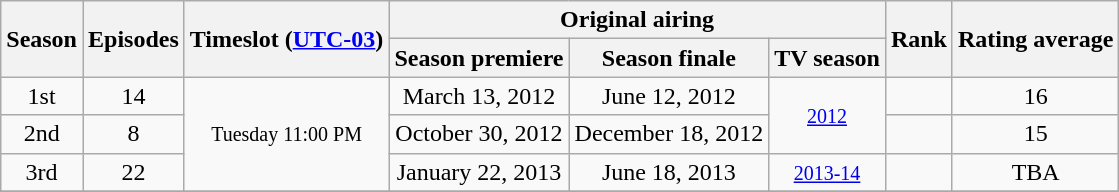<table style="text-align:center;" class="wikitable">
<tr>
<th rowspan="2">Season</th>
<th rowspan="2">Episodes</th>
<th rowspan="2">Timeslot (<a href='#'>UTC-03</a>)</th>
<th colspan="3">Original airing</th>
<th rowspan="2">Rank</th>
<th rowspan="2">Rating average</th>
</tr>
<tr>
<th>Season premiere</th>
<th>Season finale</th>
<th>TV season</th>
</tr>
<tr>
<td>1st</td>
<td>14</td>
<td rowspan="3"><small>Tuesday 11:00 PM</small></td>
<td>March 13, 2012</td>
<td>June 12, 2012</td>
<td rowspan="2"><small><a href='#'>2012</a></small></td>
<td style="text-align:center"></td>
<td style="text-align:center">16</td>
</tr>
<tr style="background:#f9f9f9;">
<td>2nd</td>
<td>8</td>
<td>October 30, 2012</td>
<td>December 18, 2012</td>
<td style="text-align:center"></td>
<td style="text-align:center">15</td>
</tr>
<tr style="background:#f9f9f9;">
<td>3rd</td>
<td>22</td>
<td>January 22, 2013</td>
<td>June 18, 2013</td>
<td><small><a href='#'>2013-14</a></small></td>
<td style="text-align:center"></td>
<td style="text-align:center">TBA</td>
</tr>
<tr>
</tr>
</table>
